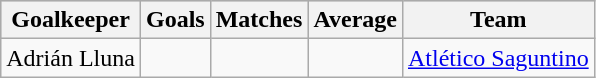<table class="wikitable sortable" class="wikitable">
<tr style="background:#ccc; text-align:center;">
<th>Goalkeeper</th>
<th>Goals</th>
<th>Matches</th>
<th>Average</th>
<th>Team</th>
</tr>
<tr>
<td> Adrián Lluna</td>
<td></td>
<td></td>
<td></td>
<td><a href='#'>Atlético Saguntino</a></td>
</tr>
</table>
